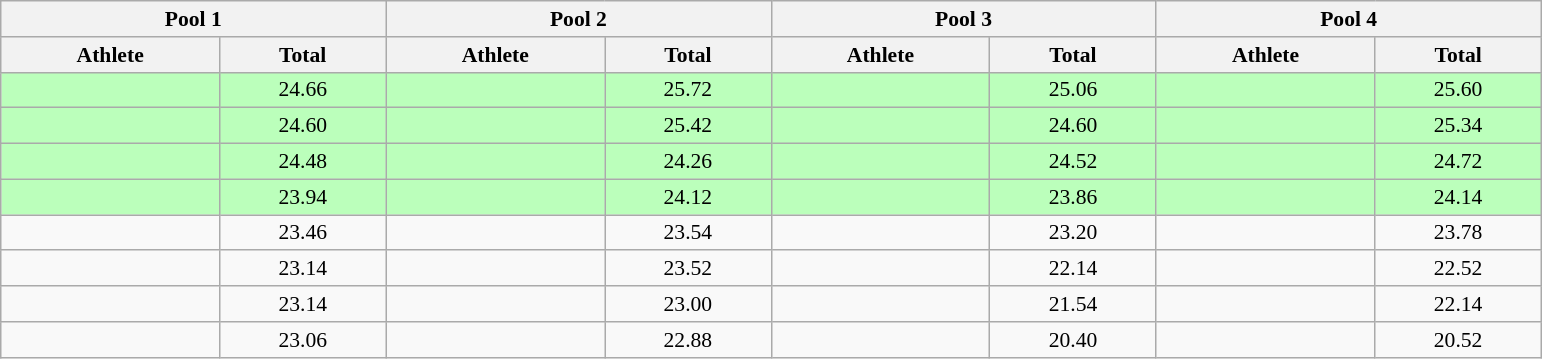<table class="wikitable" style="font-size:90%; text-align:center;">
<tr>
<th colspan=2 width=250>Pool 1</th>
<th colspan=2 width=250>Pool 2</th>
<th colspan=2 width=250>Pool 3</th>
<th colspan=2 width=250>Pool 4</th>
</tr>
<tr>
<th>Athlete</th>
<th>Total</th>
<th>Athlete</th>
<th>Total</th>
<th>Athlete</th>
<th>Total</th>
<th>Athlete</th>
<th>Total</th>
</tr>
<tr bgcolor=bbffbb>
<td align=left></td>
<td>24.66</td>
<td align=left></td>
<td>25.72</td>
<td align=left></td>
<td>25.06</td>
<td align=left></td>
<td>25.60</td>
</tr>
<tr bgcolor=bbffbb>
<td align=left></td>
<td>24.60</td>
<td align=left></td>
<td>25.42</td>
<td align=left></td>
<td>24.60</td>
<td align=left></td>
<td>25.34</td>
</tr>
<tr bgcolor=bbffbb>
<td align=left></td>
<td>24.48</td>
<td align=left></td>
<td>24.26</td>
<td align=left></td>
<td>24.52</td>
<td align=left></td>
<td>24.72</td>
</tr>
<tr bgcolor=bbffbb>
<td align=left></td>
<td>23.94</td>
<td align=left></td>
<td>24.12</td>
<td align=left></td>
<td>23.86</td>
<td align=left></td>
<td>24.14</td>
</tr>
<tr>
<td align=left></td>
<td>23.46</td>
<td align=left></td>
<td>23.54</td>
<td align=left></td>
<td>23.20</td>
<td align=left></td>
<td>23.78</td>
</tr>
<tr>
<td align=left></td>
<td>23.14</td>
<td align=left></td>
<td>23.52</td>
<td align=left></td>
<td>22.14</td>
<td align=left></td>
<td>22.52</td>
</tr>
<tr>
<td align=left></td>
<td>23.14</td>
<td align=left></td>
<td>23.00</td>
<td align=left></td>
<td>21.54</td>
<td align=left></td>
<td>22.14</td>
</tr>
<tr>
<td align=left></td>
<td>23.06</td>
<td align=left></td>
<td>22.88</td>
<td align=left></td>
<td>20.40</td>
<td align=left></td>
<td>20.52</td>
</tr>
</table>
